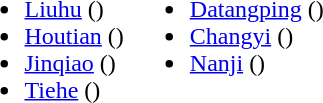<table>
<tr>
<td valign="top"><br><ul><li><a href='#'>Liuhu</a> ()</li><li><a href='#'>Houtian</a> ()</li><li><a href='#'>Jinqiao</a> ()</li><li><a href='#'>Tiehe</a> ()</li></ul></td>
<td valign="top"><br><ul><li><a href='#'>Datangping</a> ()</li><li><a href='#'>Changyi</a> ()</li><li><a href='#'>Nanji</a> ()</li></ul></td>
</tr>
</table>
